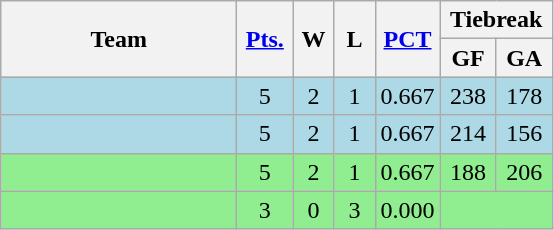<table class=wikitable>
<tr align=center>
<th width=150px rowspan=2>Team</th>
<th width=30px rowspan=2><a href='#'>Pts.</a></th>
<th width=20px rowspan=2>W</th>
<th width=20px rowspan=2>L</th>
<th rowspan=2><a href='#'>PCT</a></th>
<th colspan=2>Tiebreak</th>
</tr>
<tr align=center>
<th width=30px>GF</th>
<th width=30px>GA</th>
</tr>
<tr align=center bgcolor="lightblue">
<td align=left></td>
<td>5</td>
<td>2</td>
<td>1</td>
<td>0.667</td>
<td>238</td>
<td>178</td>
</tr>
<tr align=center bgcolor="lightblue">
<td align=left></td>
<td>5</td>
<td>2</td>
<td>1</td>
<td>0.667</td>
<td>214</td>
<td>156</td>
</tr>
<tr align=center bgcolor="lightgreen">
<td align=left></td>
<td>5</td>
<td>2</td>
<td>1</td>
<td>0.667</td>
<td>188</td>
<td>206</td>
</tr>
<tr align=center bgcolor="lightgreen">
<td align=left></td>
<td>3</td>
<td>0</td>
<td>3</td>
<td>0.000</td>
<td colspan=2></td>
</tr>
</table>
